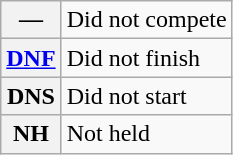<table class="wikitable">
<tr>
<th scope="row">—</th>
<td>Did not compete</td>
</tr>
<tr>
<th scope="row"><a href='#'>DNF</a></th>
<td>Did not finish</td>
</tr>
<tr>
<th scope="row">DNS</th>
<td>Did not start</td>
</tr>
<tr>
<th scope="row">NH</th>
<td>Not held</td>
</tr>
</table>
